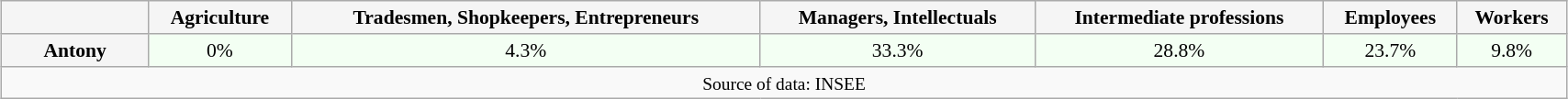<table class="wikitable" style="font-size:90%;width:90%;border:0px;text-align:center;line-height:120%;margin:1em auto;">
<tr>
<th style="background: #F5F5F5; color: #000000" width="100"> </th>
<th style="background: #F5F5F5; color:#000000;">Agriculture</th>
<th style="background: #F5F5F5; color:#000000;">Tradesmen, Shopkeepers, Entrepreneurs</th>
<th style="background: #F5F5F5; color:#000000;">Managers, Intellectuals</th>
<th style="background: #F5F5F5; color:#000000;">Intermediate professions</th>
<th style="background: #F5F5F5; color:#000000;">Employees</th>
<th style="background: #F5F5F5; color:#000000;">Workers</th>
</tr>
<tr>
<th style="background: #F5F5F5; color:#000000;">Antony</th>
<td style="background: #F3FFF3; color:#000000;">0%</td>
<td style="background: #F3FFF3; color:#000000;">4.3%</td>
<td style="background: #F3FFF3; color:#000000;">33.3%</td>
<td style="background: #F3FFF3; color:#000000;">28.8%</td>
<td style="background: #F3FFF3; color:#000000;">23.7%</td>
<td style="background: #F3FFF3; color:#000000;">9.8%</td>
</tr>
<tr>
<td colspan="7" style="text-align:center;font-size:90%;">Source of data: INSEE</td>
</tr>
</table>
